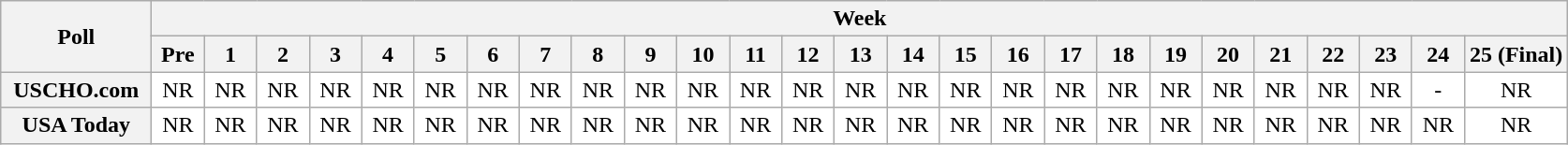<table class="wikitable" style="white-space:nowrap;">
<tr>
<th scope="col" width="100" rowspan="2">Poll</th>
<th colspan="26">Week</th>
</tr>
<tr>
<th scope="col" width="30">Pre</th>
<th scope="col" width="30">1</th>
<th scope="col" width="30">2</th>
<th scope="col" width="30">3</th>
<th scope="col" width="30">4</th>
<th scope="col" width="30">5</th>
<th scope="col" width="30">6</th>
<th scope="col" width="30">7</th>
<th scope="col" width="30">8</th>
<th scope="col" width="30">9</th>
<th scope="col" width="30">10</th>
<th scope="col" width="30">11</th>
<th scope="col" width="30">12</th>
<th scope="col" width="30">13</th>
<th scope="col" width="30">14</th>
<th scope="col" width="30">15</th>
<th scope="col" width="30">16</th>
<th scope="col" width="30">17</th>
<th scope="col" width="30">18</th>
<th scope="col" width="30">19</th>
<th scope="col" width="30">20</th>
<th scope="col" width="30">21</th>
<th scope="col" width="30">22</th>
<th scope="col" width="30">23</th>
<th scope="col" width="30">24</th>
<th scope="col" width="30">25 (Final)</th>
</tr>
<tr style="text-align:center;">
<th>USCHO.com</th>
<td bgcolor=FFFFFF>NR</td>
<td bgcolor=FFFFFF>NR</td>
<td bgcolor=FFFFFF>NR</td>
<td bgcolor=FFFFFF>NR</td>
<td bgcolor=FFFFFF>NR</td>
<td bgcolor=FFFFFF>NR</td>
<td bgcolor=FFFFFF>NR</td>
<td bgcolor=FFFFFF>NR</td>
<td bgcolor=FFFFFF>NR</td>
<td bgcolor=FFFFFF>NR</td>
<td bgcolor=FFFFFF>NR</td>
<td bgcolor=FFFFFF>NR</td>
<td bgcolor=FFFFFF>NR</td>
<td bgcolor=FFFFFF>NR</td>
<td bgcolor=FFFFFF>NR</td>
<td bgcolor=FFFFFF>NR</td>
<td bgcolor=FFFFFF>NR</td>
<td bgcolor=FFFFFF>NR</td>
<td bgcolor=FFFFFF>NR</td>
<td bgcolor=FFFFFF>NR</td>
<td bgcolor=FFFFFF>NR</td>
<td bgcolor=FFFFFF>NR</td>
<td bgcolor=FFFFFF>NR</td>
<td bgcolor=FFFFFF>NR</td>
<td bgcolor=FFFFFF>-</td>
<td bgcolor=FFFFFF>NR</td>
</tr>
<tr style="text-align:center;">
<th>USA Today</th>
<td bgcolor=FFFFFF>NR</td>
<td bgcolor=FFFFFF>NR</td>
<td bgcolor=FFFFFF>NR</td>
<td bgcolor=FFFFFF>NR</td>
<td bgcolor=FFFFFF>NR</td>
<td bgcolor=FFFFFF>NR</td>
<td bgcolor=FFFFFF>NR</td>
<td bgcolor=FFFFFF>NR</td>
<td bgcolor=FFFFFF>NR</td>
<td bgcolor=FFFFFF>NR</td>
<td bgcolor=FFFFFF>NR</td>
<td bgcolor=FFFFFF>NR</td>
<td bgcolor=FFFFFF>NR</td>
<td bgcolor=FFFFFF>NR</td>
<td bgcolor=FFFFFF>NR</td>
<td bgcolor=FFFFFF>NR</td>
<td bgcolor=FFFFFF>NR</td>
<td bgcolor=FFFFFF>NR</td>
<td bgcolor=FFFFFF>NR</td>
<td bgcolor=FFFFFF>NR</td>
<td bgcolor=FFFFFF>NR</td>
<td bgcolor=FFFFFF>NR</td>
<td bgcolor=FFFFFF>NR</td>
<td bgcolor=FFFFFF>NR</td>
<td bgcolor=FFFFFF>NR</td>
<td bgcolor=FFFFFF>NR</td>
</tr>
</table>
